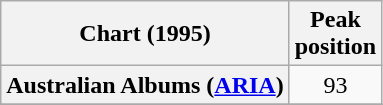<table class="wikitable sortable plainrowheaders" style="text-align:center;">
<tr>
<th>Chart (1995)</th>
<th>Peak<br>position</th>
</tr>
<tr>
<th scope="row">Australian Albums (<a href='#'>ARIA</a>)</th>
<td>93</td>
</tr>
<tr>
</tr>
<tr>
</tr>
<tr>
</tr>
<tr>
</tr>
<tr>
</tr>
<tr>
</tr>
</table>
